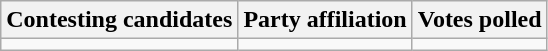<table class="wikitable sortable">
<tr>
<th>Contesting candidates</th>
<th>Party affiliation</th>
<th>Votes polled</th>
</tr>
<tr>
<td></td>
<td></td>
<td></td>
</tr>
</table>
